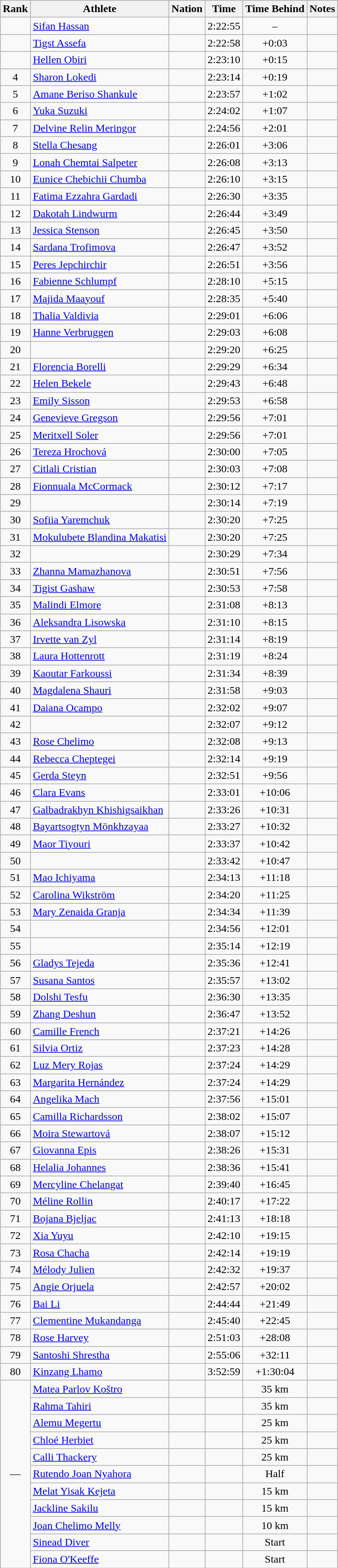<table class="wikitable sortable" style="text-align:center">
<tr>
<th>Rank</th>
<th>Athlete</th>
<th>Nation</th>
<th>Time</th>
<th>Time Behind</th>
<th>Notes</th>
</tr>
<tr>
<td></td>
<td align=left><a href='#'>Sifan Hassan</a></td>
<td align=left></td>
<td>2:22:55</td>
<td>–</td>
<td></td>
</tr>
<tr>
<td></td>
<td align=left><a href='#'>Tigst Assefa</a></td>
<td align=left></td>
<td>2:22:58</td>
<td>+0:03</td>
<td></td>
</tr>
<tr>
<td></td>
<td align=left><a href='#'>Hellen Obiri</a></td>
<td align=left></td>
<td>2:23:10</td>
<td>+0:15</td>
<td></td>
</tr>
<tr>
<td>4</td>
<td align=left><a href='#'>Sharon Lokedi</a></td>
<td align=left></td>
<td>2:23:14</td>
<td>+0:19</td>
<td></td>
</tr>
<tr>
<td>5</td>
<td align=left><a href='#'>Amane Beriso Shankule</a></td>
<td align=left></td>
<td>2:23:57</td>
<td>+1:02</td>
<td></td>
</tr>
<tr>
<td>6</td>
<td align=left><a href='#'>Yuka Suzuki</a></td>
<td align=left></td>
<td>2:24:02</td>
<td>+1:07</td>
<td></td>
</tr>
<tr>
<td>7</td>
<td align=left><a href='#'>Delvine Relin Meringor</a></td>
<td align=left></td>
<td>2:24:56</td>
<td>+2:01</td>
<td></td>
</tr>
<tr>
<td>8</td>
<td align=left><a href='#'>Stella Chesang</a></td>
<td align=left></td>
<td>2:26:01</td>
<td>+3:06</td>
<td></td>
</tr>
<tr>
<td>9</td>
<td align=left><a href='#'>Lonah Chemtai Salpeter</a></td>
<td align=left></td>
<td>2:26:08</td>
<td>+3:13</td>
<td></td>
</tr>
<tr>
<td>10</td>
<td align=left><a href='#'>Eunice Chebichii Chumba</a></td>
<td align=left></td>
<td>2:26:10</td>
<td>+3:15</td>
<td></td>
</tr>
<tr>
<td>11</td>
<td align=left><a href='#'>Fatima Ezzahra Gardadi</a></td>
<td align=left></td>
<td>2:26:30</td>
<td>+3:35</td>
<td></td>
</tr>
<tr>
<td>12</td>
<td align=left><a href='#'>Dakotah Lindwurm</a></td>
<td align=left></td>
<td>2:26:44</td>
<td>+3:49</td>
<td></td>
</tr>
<tr>
<td>13</td>
<td align=left><a href='#'>Jessica Stenson</a></td>
<td align=left></td>
<td>2:26:45</td>
<td>+3:50</td>
<td></td>
</tr>
<tr>
<td>14</td>
<td align=left><a href='#'>Sardana Trofimova</a></td>
<td align=left></td>
<td>2:26:47</td>
<td>+3:52</td>
<td></td>
</tr>
<tr>
<td>15</td>
<td align=left><a href='#'>Peres Jepchirchir</a></td>
<td align=left></td>
<td>2:26:51</td>
<td>+3:56</td>
<td></td>
</tr>
<tr>
<td>16</td>
<td align=left><a href='#'>Fabienne Schlumpf</a></td>
<td align=left></td>
<td>2:28:10</td>
<td>+5:15</td>
<td></td>
</tr>
<tr>
<td>17</td>
<td align=left><a href='#'>Majida Maayouf</a></td>
<td align=left></td>
<td>2:28:35</td>
<td>+5:40</td>
<td></td>
</tr>
<tr>
<td>18</td>
<td align=left><a href='#'>Thalia Valdivia</a></td>
<td align=left></td>
<td>2:29:01</td>
<td>+6:06</td>
<td></td>
</tr>
<tr>
<td>19</td>
<td align=left><a href='#'>Hanne Verbruggen</a></td>
<td align=left></td>
<td>2:29:03</td>
<td>+6:08</td>
<td></td>
</tr>
<tr>
<td>20</td>
<td align=left></td>
<td align=left></td>
<td>2:29:20</td>
<td>+6:25</td>
<td></td>
</tr>
<tr>
<td>21</td>
<td align=left><a href='#'>Florencia Borelli</a></td>
<td align=left></td>
<td>2:29:29</td>
<td>+6:34</td>
<td></td>
</tr>
<tr>
<td>22</td>
<td align=left><a href='#'>Helen Bekele</a></td>
<td align=left></td>
<td>2:29:43</td>
<td>+6:48</td>
<td></td>
</tr>
<tr>
<td>23</td>
<td align=left><a href='#'>Emily Sisson</a></td>
<td align=left></td>
<td>2:29:53</td>
<td>+6:58</td>
<td></td>
</tr>
<tr>
<td>24</td>
<td align=left><a href='#'>Genevieve Gregson</a></td>
<td align=left></td>
<td>2:29:56</td>
<td>+7:01</td>
<td></td>
</tr>
<tr>
<td>25</td>
<td align=left><a href='#'>Meritxell Soler</a></td>
<td align=left></td>
<td>2:29:56</td>
<td>+7:01</td>
<td></td>
</tr>
<tr>
<td>26</td>
<td align=left><a href='#'>Tereza Hrochová</a></td>
<td align=left></td>
<td>2:30:00</td>
<td>+7:05</td>
<td></td>
</tr>
<tr>
<td>27</td>
<td align=left><a href='#'>Citlali Cristian</a></td>
<td align=left></td>
<td>2:30:03</td>
<td>+7:08</td>
<td></td>
</tr>
<tr>
<td>28</td>
<td align=left><a href='#'>Fionnuala McCormack</a></td>
<td align=left></td>
<td>2:30:12</td>
<td>+7:17</td>
<td></td>
</tr>
<tr>
<td>29</td>
<td align=left></td>
<td align=left></td>
<td>2:30:14</td>
<td>+7:19</td>
<td></td>
</tr>
<tr>
<td>30</td>
<td align=left><a href='#'>Sofiia Yaremchuk</a></td>
<td align=left></td>
<td>2:30:20</td>
<td>+7:25</td>
<td></td>
</tr>
<tr>
<td>31</td>
<td align=left><a href='#'>Mokulubete Blandina Makatisi</a></td>
<td align=left></td>
<td>2:30:20</td>
<td>+7:25</td>
<td></td>
</tr>
<tr>
<td>32</td>
<td align=left></td>
<td align=left></td>
<td>2:30:29</td>
<td>+7:34</td>
<td></td>
</tr>
<tr>
<td>33</td>
<td align=left><a href='#'>Zhanna Mamazhanova</a></td>
<td align=left></td>
<td>2:30:51</td>
<td>+7:56</td>
<td></td>
</tr>
<tr>
<td>34</td>
<td align=left><a href='#'>Tigist Gashaw</a></td>
<td align=left></td>
<td>2:30:53</td>
<td>+7:58</td>
<td></td>
</tr>
<tr>
<td>35</td>
<td align=left><a href='#'>Malindi Elmore</a></td>
<td align=left></td>
<td>2:31:08</td>
<td>+8:13</td>
<td></td>
</tr>
<tr>
<td>36</td>
<td align=left><a href='#'>Aleksandra Lisowska</a></td>
<td align=left></td>
<td>2:31:10</td>
<td>+8:15</td>
<td></td>
</tr>
<tr>
<td>37</td>
<td align=left><a href='#'>Irvette van Zyl</a></td>
<td align=left></td>
<td>2:31:14</td>
<td>+8:19</td>
<td></td>
</tr>
<tr>
<td>38</td>
<td align=left><a href='#'>Laura Hottenrott</a></td>
<td align=left></td>
<td>2:31:19</td>
<td>+8:24</td>
<td></td>
</tr>
<tr>
<td>39</td>
<td align=left><a href='#'>Kaoutar Farkoussi</a></td>
<td align=left></td>
<td>2:31:34</td>
<td>+8:39</td>
<td></td>
</tr>
<tr>
<td>40</td>
<td align=left><a href='#'>Magdalena Shauri</a></td>
<td align=left></td>
<td>2:31:58</td>
<td>+9:03</td>
<td></td>
</tr>
<tr>
<td>41</td>
<td align=left><a href='#'>Daiana Ocampo</a></td>
<td align=left></td>
<td>2:32:02</td>
<td>+9:07</td>
<td></td>
</tr>
<tr>
<td>42</td>
<td align=left></td>
<td align=left></td>
<td>2:32:07</td>
<td>+9:12</td>
<td></td>
</tr>
<tr>
<td>43</td>
<td align=left><a href='#'>Rose Chelimo</a></td>
<td align=left></td>
<td>2:32:08</td>
<td>+9:13</td>
<td></td>
</tr>
<tr>
<td>44</td>
<td align=left><a href='#'>Rebecca Cheptegei</a></td>
<td align=left></td>
<td>2:32:14</td>
<td>+9:19</td>
<td></td>
</tr>
<tr>
<td>45</td>
<td align=left><a href='#'>Gerda Steyn</a></td>
<td align=left></td>
<td>2:32:51</td>
<td>+9:56</td>
<td></td>
</tr>
<tr>
<td>46</td>
<td align=left><a href='#'>Clara Evans</a></td>
<td align=left></td>
<td>2:33:01</td>
<td>+10:06</td>
<td></td>
</tr>
<tr>
<td>47</td>
<td align=left><a href='#'>Galbadrakhyn Khishigsaikhan</a></td>
<td align=left></td>
<td>2:33:26</td>
<td>+10:31</td>
<td></td>
</tr>
<tr>
<td>48</td>
<td align=left><a href='#'>Bayartsogtyn Mönkhzayaa</a></td>
<td align=left></td>
<td>2:33:27</td>
<td>+10:32</td>
<td></td>
</tr>
<tr>
<td>49</td>
<td align=left><a href='#'>Maor Tiyouri</a></td>
<td align=left></td>
<td>2:33:37</td>
<td>+10:42</td>
<td></td>
</tr>
<tr>
<td>50</td>
<td align=left></td>
<td align=left></td>
<td>2:33:42</td>
<td>+10:47</td>
<td></td>
</tr>
<tr>
<td>51</td>
<td align=left><a href='#'>Mao Ichiyama</a></td>
<td align=left></td>
<td>2:34:13</td>
<td>+11:18</td>
<td></td>
</tr>
<tr>
<td>52</td>
<td align=left><a href='#'>Carolina Wikström</a></td>
<td align=left></td>
<td>2:34:20</td>
<td>+11:25</td>
<td></td>
</tr>
<tr>
<td>53</td>
<td align=left><a href='#'>Mary Zenaida Granja</a></td>
<td align=left></td>
<td>2:34:34</td>
<td>+11:39</td>
<td></td>
</tr>
<tr>
<td>54</td>
<td align=left></td>
<td align=left></td>
<td>2:34:56</td>
<td>+12:01</td>
<td></td>
</tr>
<tr>
<td>55</td>
<td align=left></td>
<td align=left></td>
<td>2:35:14</td>
<td>+12:19</td>
<td></td>
</tr>
<tr>
<td>56</td>
<td align=left><a href='#'>Gladys Tejeda</a></td>
<td align=left></td>
<td>2:35:36</td>
<td>+12:41</td>
<td></td>
</tr>
<tr>
<td>57</td>
<td align=left><a href='#'>Susana Santos</a></td>
<td align=left></td>
<td>2:35:57</td>
<td>+13:02</td>
<td></td>
</tr>
<tr>
<td>58</td>
<td align=left><a href='#'>Dolshi Tesfu</a></td>
<td align=left></td>
<td>2:36:30</td>
<td>+13:35</td>
<td></td>
</tr>
<tr>
<td>59</td>
<td align=left><a href='#'>Zhang Deshun</a></td>
<td align=left></td>
<td>2:36:47</td>
<td>+13:52</td>
<td></td>
</tr>
<tr>
<td>60</td>
<td align=left><a href='#'>Camille French</a></td>
<td align=left></td>
<td>2:37:21</td>
<td>+14:26</td>
<td></td>
</tr>
<tr>
<td>61</td>
<td align=left><a href='#'>Silvia Ortiz</a></td>
<td align=left></td>
<td>2:37:23</td>
<td>+14:28</td>
<td></td>
</tr>
<tr>
<td>62</td>
<td align=left><a href='#'>Luz Mery Rojas</a></td>
<td align=left></td>
<td>2:37:24</td>
<td>+14:29</td>
<td></td>
</tr>
<tr>
<td>63</td>
<td align=left><a href='#'>Margarita Hernández</a></td>
<td align=left></td>
<td>2:37:24</td>
<td>+14:29</td>
<td></td>
</tr>
<tr>
<td>64</td>
<td align=left><a href='#'>Angelika Mach</a></td>
<td align=left></td>
<td>2:37:56</td>
<td>+15:01</td>
<td></td>
</tr>
<tr>
<td>65</td>
<td align=left><a href='#'>Camilla Richardsson</a></td>
<td align=left></td>
<td>2:38:02</td>
<td>+15:07</td>
<td></td>
</tr>
<tr>
<td>66</td>
<td align=left><a href='#'>Moira Stewartová</a></td>
<td align=left></td>
<td>2:38:07</td>
<td>+15:12</td>
<td></td>
</tr>
<tr>
<td>67</td>
<td align=left><a href='#'>Giovanna Epis</a></td>
<td align=left></td>
<td>2:38:26</td>
<td>+15:31</td>
<td></td>
</tr>
<tr>
<td>68</td>
<td align=left><a href='#'>Helalia Johannes</a></td>
<td align=left></td>
<td>2:38:36</td>
<td>+15:41</td>
<td></td>
</tr>
<tr>
<td>69</td>
<td align=left><a href='#'>Mercyline Chelangat</a></td>
<td align=left></td>
<td>2:39:40</td>
<td>+16:45</td>
<td></td>
</tr>
<tr>
<td>70</td>
<td align=left><a href='#'>Méline Rollin</a></td>
<td align=left></td>
<td>2:40:17</td>
<td>+17:22</td>
<td></td>
</tr>
<tr>
<td>71</td>
<td align=left><a href='#'>Bojana Bjeljac</a></td>
<td align=left></td>
<td>2:41:13</td>
<td>+18:18</td>
<td></td>
</tr>
<tr>
<td>72</td>
<td align=left><a href='#'>Xia Yuyu</a></td>
<td align=left></td>
<td>2:42:10</td>
<td>+19:15</td>
<td></td>
</tr>
<tr>
<td>73</td>
<td align=left><a href='#'>Rosa Chacha</a></td>
<td align=left></td>
<td>2:42:14</td>
<td>+19:19</td>
<td></td>
</tr>
<tr>
<td>74</td>
<td align=left><a href='#'>Mélody Julien</a></td>
<td align=left></td>
<td>2:42:32</td>
<td>+19:37</td>
<td></td>
</tr>
<tr>
<td>75</td>
<td align=left><a href='#'>Angie Orjuela</a></td>
<td align=left></td>
<td>2:42:57</td>
<td>+20:02</td>
<td></td>
</tr>
<tr>
<td>76</td>
<td align=left><a href='#'>Bai Li</a></td>
<td align=left></td>
<td>2:44:44</td>
<td>+21:49</td>
<td></td>
</tr>
<tr>
<td>77</td>
<td align=left><a href='#'>Clementine Mukandanga</a></td>
<td align=left></td>
<td>2:45:40</td>
<td>+22:45</td>
<td></td>
</tr>
<tr>
<td>78</td>
<td align=left><a href='#'>Rose Harvey</a></td>
<td align=left></td>
<td>2:51:03</td>
<td>+28:08</td>
<td></td>
</tr>
<tr>
<td>79</td>
<td align=left><a href='#'>Santoshi Shrestha</a></td>
<td align=left></td>
<td>2:55:06</td>
<td>+32:11</td>
<td></td>
</tr>
<tr>
<td>80</td>
<td align=left><a href='#'>Kinzang Lhamo</a></td>
<td align=left></td>
<td>3:52:59</td>
<td>+1:30:04</td>
<td></td>
</tr>
<tr>
<td rowspan = 11>—</td>
<td align=left><a href='#'>Matea Parlov Koštro</a></td>
<td align=left></td>
<td></td>
<td>35 km</td>
<td></td>
</tr>
<tr>
<td align=left><a href='#'>Rahma Tahiri</a></td>
<td align=left></td>
<td></td>
<td>35 km</td>
<td></td>
</tr>
<tr>
<td align=left><a href='#'>Alemu Megertu</a></td>
<td align=left></td>
<td></td>
<td>25 km</td>
<td></td>
</tr>
<tr>
<td align=left><a href='#'>Chloé Herbiet</a></td>
<td align=left></td>
<td></td>
<td>25 km</td>
<td></td>
</tr>
<tr>
<td align=left><a href='#'>Calli Thackery</a></td>
<td align=left></td>
<td></td>
<td>25 km</td>
<td></td>
</tr>
<tr>
<td align=left><a href='#'>Rutendo Joan Nyahora</a></td>
<td align=left></td>
<td></td>
<td>Half</td>
<td></td>
</tr>
<tr>
<td align=left><a href='#'>Melat Yisak Kejeta</a></td>
<td align=left></td>
<td></td>
<td>15 km</td>
<td></td>
</tr>
<tr>
<td align=left><a href='#'>Jackline Sakilu</a></td>
<td align=left></td>
<td></td>
<td>15 km</td>
<td></td>
</tr>
<tr>
<td align=left><a href='#'>Joan Chelimo Melly</a></td>
<td align=left></td>
<td></td>
<td>10 km</td>
<td></td>
</tr>
<tr>
<td align=left><a href='#'>Sinead Diver</a></td>
<td align=left></td>
<td></td>
<td>Start</td>
<td></td>
</tr>
<tr>
<td align=left><a href='#'>Fiona O'Keeffe</a></td>
<td align=left></td>
<td></td>
<td>Start</td>
<td></td>
</tr>
</table>
